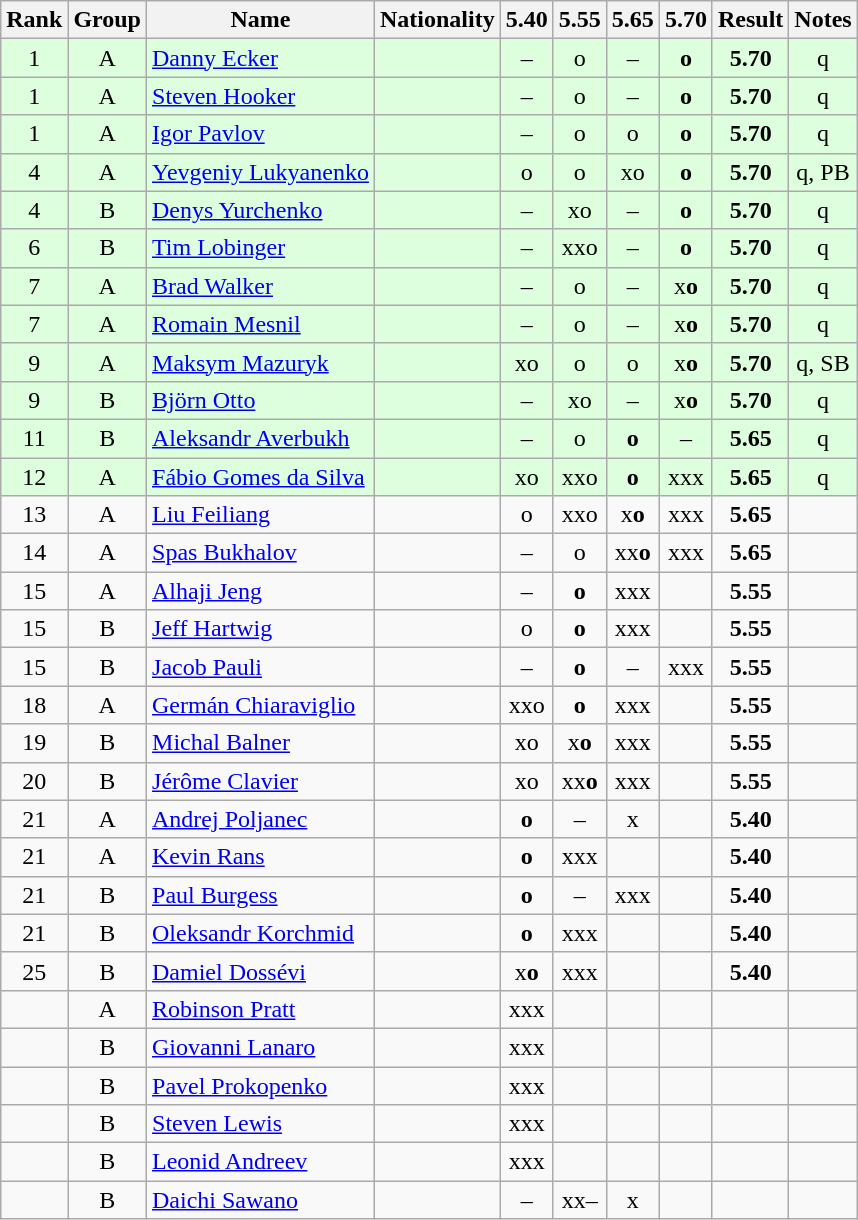<table class="wikitable sortable" style="text-align:center">
<tr>
<th>Rank</th>
<th>Group</th>
<th>Name</th>
<th>Nationality</th>
<th>5.40</th>
<th>5.55</th>
<th>5.65</th>
<th>5.70</th>
<th>Result</th>
<th>Notes</th>
</tr>
<tr bgcolor=ddffdd>
<td>1</td>
<td>A</td>
<td align=left><a href='#'>Danny Ecker</a></td>
<td align=left></td>
<td>–</td>
<td>o</td>
<td>–</td>
<td><strong>o</strong></td>
<td><strong>5.70</strong></td>
<td>q</td>
</tr>
<tr bgcolor=ddffdd>
<td>1</td>
<td>A</td>
<td align=left><a href='#'>Steven Hooker</a></td>
<td align=left></td>
<td>–</td>
<td>o</td>
<td>–</td>
<td><strong>o</strong></td>
<td><strong>5.70</strong></td>
<td>q</td>
</tr>
<tr bgcolor=ddffdd>
<td>1</td>
<td>A</td>
<td align=left><a href='#'>Igor Pavlov</a></td>
<td align=left></td>
<td>–</td>
<td>o</td>
<td>o</td>
<td><strong>o</strong></td>
<td><strong>5.70</strong></td>
<td>q</td>
</tr>
<tr bgcolor=ddffdd>
<td>4</td>
<td>A</td>
<td align=left><a href='#'>Yevgeniy Lukyanenko</a></td>
<td align=left></td>
<td>o</td>
<td>o</td>
<td>xo</td>
<td><strong>o</strong></td>
<td><strong>5.70</strong></td>
<td>q, PB</td>
</tr>
<tr bgcolor=ddffdd>
<td>4</td>
<td>B</td>
<td align=left><a href='#'>Denys Yurchenko</a></td>
<td align=left></td>
<td>–</td>
<td>xo</td>
<td>–</td>
<td><strong>o</strong></td>
<td><strong>5.70</strong></td>
<td>q</td>
</tr>
<tr bgcolor=ddffdd>
<td>6</td>
<td>B</td>
<td align=left><a href='#'>Tim Lobinger</a></td>
<td align=left></td>
<td>–</td>
<td>xxo</td>
<td>–</td>
<td><strong>o</strong></td>
<td><strong>5.70</strong></td>
<td>q</td>
</tr>
<tr bgcolor=ddffdd>
<td>7</td>
<td>A</td>
<td align=left><a href='#'>Brad Walker</a></td>
<td align=left></td>
<td>–</td>
<td>o</td>
<td>–</td>
<td>x<strong>o</strong></td>
<td><strong>5.70</strong></td>
<td>q</td>
</tr>
<tr bgcolor=ddffdd>
<td>7</td>
<td>A</td>
<td align=left><a href='#'>Romain Mesnil</a></td>
<td align=left></td>
<td>–</td>
<td>o</td>
<td>–</td>
<td>x<strong>o</strong></td>
<td><strong>5.70</strong></td>
<td>q</td>
</tr>
<tr bgcolor=ddffdd>
<td>9</td>
<td>A</td>
<td align=left><a href='#'>Maksym Mazuryk</a></td>
<td align=left></td>
<td>xo</td>
<td>o</td>
<td>o</td>
<td>x<strong>o</strong></td>
<td><strong>5.70</strong></td>
<td>q, SB</td>
</tr>
<tr bgcolor=ddffdd>
<td>9</td>
<td>B</td>
<td align=left><a href='#'>Björn Otto</a></td>
<td align=left></td>
<td>–</td>
<td>xo</td>
<td>–</td>
<td>x<strong>o</strong></td>
<td><strong>5.70</strong></td>
<td>q</td>
</tr>
<tr bgcolor=ddffdd>
<td>11</td>
<td>B</td>
<td align=left><a href='#'>Aleksandr Averbukh</a></td>
<td align=left></td>
<td>–</td>
<td>o</td>
<td><strong>o</strong></td>
<td>–</td>
<td><strong>5.65</strong></td>
<td>q</td>
</tr>
<tr bgcolor=ddffdd>
<td>12</td>
<td>A</td>
<td align=left><a href='#'>Fábio Gomes da Silva</a></td>
<td align=left></td>
<td>xo</td>
<td>xxo</td>
<td><strong>o</strong></td>
<td>xxx</td>
<td><strong>5.65</strong></td>
<td>q</td>
</tr>
<tr>
<td>13</td>
<td>A</td>
<td align=left><a href='#'>Liu Feiliang</a></td>
<td align=left></td>
<td>o</td>
<td>xxo</td>
<td>x<strong>o</strong></td>
<td>xxx</td>
<td><strong>5.65</strong></td>
<td></td>
</tr>
<tr>
<td>14</td>
<td>A</td>
<td align=left><a href='#'>Spas Bukhalov</a></td>
<td align=left></td>
<td>–</td>
<td>o</td>
<td>xx<strong>o</strong></td>
<td>xxx</td>
<td><strong>5.65</strong></td>
<td></td>
</tr>
<tr>
<td>15</td>
<td>A</td>
<td align=left><a href='#'>Alhaji Jeng</a></td>
<td align=left></td>
<td>–</td>
<td><strong>o</strong></td>
<td>xxx</td>
<td></td>
<td><strong>5.55</strong></td>
<td></td>
</tr>
<tr>
<td>15</td>
<td>B</td>
<td align=left><a href='#'>Jeff Hartwig</a></td>
<td align=left></td>
<td>o</td>
<td><strong>o</strong></td>
<td>xxx</td>
<td></td>
<td><strong>5.55</strong></td>
<td></td>
</tr>
<tr>
<td>15</td>
<td>B</td>
<td align=left><a href='#'>Jacob Pauli</a></td>
<td align=left></td>
<td>–</td>
<td><strong>o</strong></td>
<td>–</td>
<td>xxx</td>
<td><strong>5.55</strong></td>
<td></td>
</tr>
<tr>
<td>18</td>
<td>A</td>
<td align=left><a href='#'>Germán Chiaraviglio</a></td>
<td align=left></td>
<td>xxo</td>
<td><strong>o</strong></td>
<td>xxx</td>
<td></td>
<td><strong>5.55</strong></td>
<td></td>
</tr>
<tr>
<td>19</td>
<td>B</td>
<td align=left><a href='#'>Michal Balner</a></td>
<td align=left></td>
<td>xo</td>
<td>x<strong>o</strong></td>
<td>xxx</td>
<td></td>
<td><strong>5.55</strong></td>
<td></td>
</tr>
<tr>
<td>20</td>
<td>B</td>
<td align=left><a href='#'>Jérôme Clavier</a></td>
<td align=left></td>
<td>xo</td>
<td>xx<strong>o</strong></td>
<td>xxx</td>
<td></td>
<td><strong>5.55</strong></td>
<td></td>
</tr>
<tr>
<td>21</td>
<td>A</td>
<td align=left><a href='#'>Andrej Poljanec</a></td>
<td align=left></td>
<td><strong>o</strong></td>
<td>–</td>
<td>x</td>
<td></td>
<td><strong>5.40</strong></td>
<td></td>
</tr>
<tr>
<td>21</td>
<td>A</td>
<td align=left><a href='#'>Kevin Rans</a></td>
<td align=left></td>
<td><strong>o</strong></td>
<td>xxx</td>
<td></td>
<td></td>
<td><strong>5.40</strong></td>
<td></td>
</tr>
<tr>
<td>21</td>
<td>B</td>
<td align=left><a href='#'>Paul Burgess</a></td>
<td align=left></td>
<td><strong>o</strong></td>
<td>–</td>
<td>xxx</td>
<td></td>
<td><strong>5.40</strong></td>
<td></td>
</tr>
<tr>
<td>21</td>
<td>B</td>
<td align=left><a href='#'>Oleksandr Korchmid</a></td>
<td align=left></td>
<td><strong>o</strong></td>
<td>xxx</td>
<td></td>
<td></td>
<td><strong>5.40</strong></td>
<td></td>
</tr>
<tr>
<td>25</td>
<td>B</td>
<td align=left><a href='#'>Damiel Dossévi</a></td>
<td align=left></td>
<td>x<strong>o</strong></td>
<td>xxx</td>
<td></td>
<td></td>
<td><strong>5.40</strong></td>
<td></td>
</tr>
<tr>
<td></td>
<td>A</td>
<td align=left><a href='#'>Robinson Pratt</a></td>
<td align=left></td>
<td>xxx</td>
<td></td>
<td></td>
<td></td>
<td><strong></strong></td>
<td></td>
</tr>
<tr>
<td></td>
<td>B</td>
<td align=left><a href='#'>Giovanni Lanaro</a></td>
<td align=left></td>
<td>xxx</td>
<td></td>
<td></td>
<td></td>
<td><strong></strong></td>
<td></td>
</tr>
<tr>
<td></td>
<td>B</td>
<td align=left><a href='#'>Pavel Prokopenko</a></td>
<td align=left></td>
<td>xxx</td>
<td></td>
<td></td>
<td></td>
<td><strong></strong></td>
<td></td>
</tr>
<tr>
<td></td>
<td>B</td>
<td align=left><a href='#'>Steven Lewis</a></td>
<td align=left></td>
<td>xxx</td>
<td></td>
<td></td>
<td></td>
<td><strong></strong></td>
<td></td>
</tr>
<tr>
<td></td>
<td>B</td>
<td align=left><a href='#'>Leonid Andreev</a></td>
<td align=left></td>
<td>xxx</td>
<td></td>
<td></td>
<td></td>
<td><strong></strong></td>
<td></td>
</tr>
<tr>
<td></td>
<td>B</td>
<td align=left><a href='#'>Daichi Sawano</a></td>
<td align=left></td>
<td>–</td>
<td>xx–</td>
<td>x</td>
<td></td>
<td><strong></strong></td>
<td></td>
</tr>
</table>
